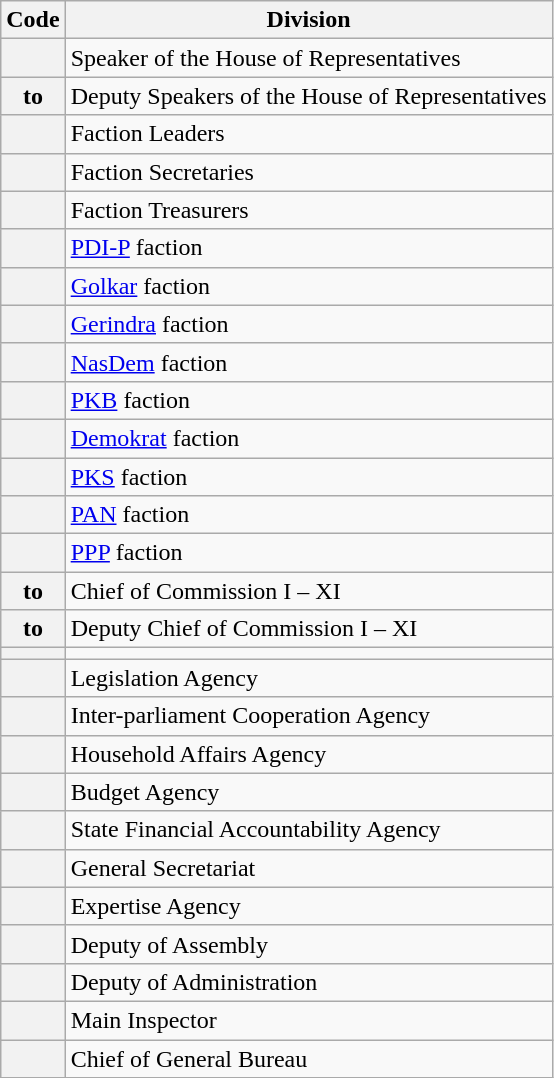<table class="wikitable mw-collapsible">
<tr>
<th>Code</th>
<th>Division</th>
</tr>
<tr>
<th></th>
<td>Speaker of the House of Representatives</td>
</tr>
<tr>
<th> to </th>
<td>Deputy Speakers of the House of Representatives</td>
</tr>
<tr>
<th></th>
<td>Faction Leaders</td>
</tr>
<tr>
<th></th>
<td>Faction Secretaries</td>
</tr>
<tr>
<th></th>
<td>Faction Treasurers</td>
</tr>
<tr>
<th></th>
<td><a href='#'>PDI-P</a> faction</td>
</tr>
<tr>
<th></th>
<td><a href='#'>Golkar</a> faction</td>
</tr>
<tr>
<th></th>
<td><a href='#'>Gerindra</a> faction</td>
</tr>
<tr>
<th></th>
<td><a href='#'>NasDem</a> faction</td>
</tr>
<tr>
<th></th>
<td><a href='#'>PKB</a> faction</td>
</tr>
<tr>
<th></th>
<td><a href='#'>Demokrat</a> faction</td>
</tr>
<tr>
<th></th>
<td><a href='#'>PKS</a> faction</td>
</tr>
<tr>
<th></th>
<td><a href='#'>PAN</a> faction</td>
</tr>
<tr>
<th></th>
<td><a href='#'>PPP</a> faction</td>
</tr>
<tr>
<th> to </th>
<td>Chief of Commission I – XI</td>
</tr>
<tr>
<th> to </th>
<td>Deputy Chief of Commission I – XI</td>
</tr>
<tr>
<th></th>
<td></td>
</tr>
<tr>
<th></th>
<td>Legislation Agency</td>
</tr>
<tr>
<th></th>
<td>Inter-parliament Cooperation Agency</td>
</tr>
<tr>
<th></th>
<td>Household Affairs Agency</td>
</tr>
<tr>
<th></th>
<td>Budget Agency</td>
</tr>
<tr>
<th></th>
<td>State Financial Accountability Agency</td>
</tr>
<tr>
<th></th>
<td>General Secretariat</td>
</tr>
<tr>
<th></th>
<td>Expertise Agency</td>
</tr>
<tr>
<th></th>
<td>Deputy of Assembly</td>
</tr>
<tr>
<th></th>
<td>Deputy of Administration</td>
</tr>
<tr>
<th></th>
<td>Main Inspector</td>
</tr>
<tr>
<th></th>
<td>Chief of General Bureau</td>
</tr>
</table>
